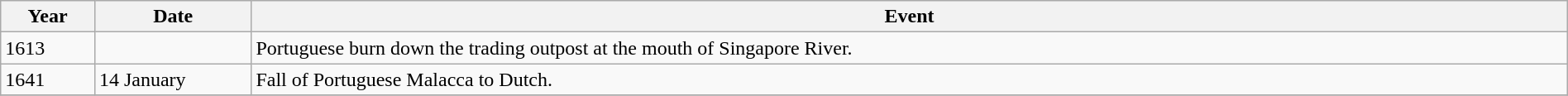<table class=wikitable style=width:100%>
<tr>
<th style="width:6%">Year</th>
<th style="width:10%">Date</th>
<th>Event</th>
</tr>
<tr>
<td rowspan=1 style=vertical-align:top>1613</td>
<td></td>
<td>Portuguese burn down the trading outpost at the mouth of Singapore River.</td>
</tr>
<tr |>
<td>1641</td>
<td>14 January</td>
<td>Fall of Portuguese Malacca to Dutch.</td>
</tr>
<tr>
</tr>
</table>
